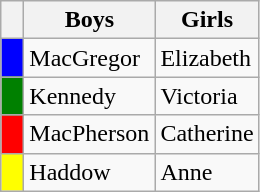<table class="wikitable">
<tr>
<th style="width: 0.5em"></th>
<th>Boys</th>
<th>Girls</th>
</tr>
<tr>
<td style="background-color:blue"></td>
<td>MacGregor</td>
<td>Elizabeth</td>
</tr>
<tr>
<td style="background-color:green"></td>
<td>Kennedy</td>
<td>Victoria</td>
</tr>
<tr>
<td style="background-color:red"></td>
<td>MacPherson</td>
<td>Catherine</td>
</tr>
<tr>
<td style="background-color:yellow"></td>
<td>Haddow</td>
<td>Anne</td>
</tr>
</table>
